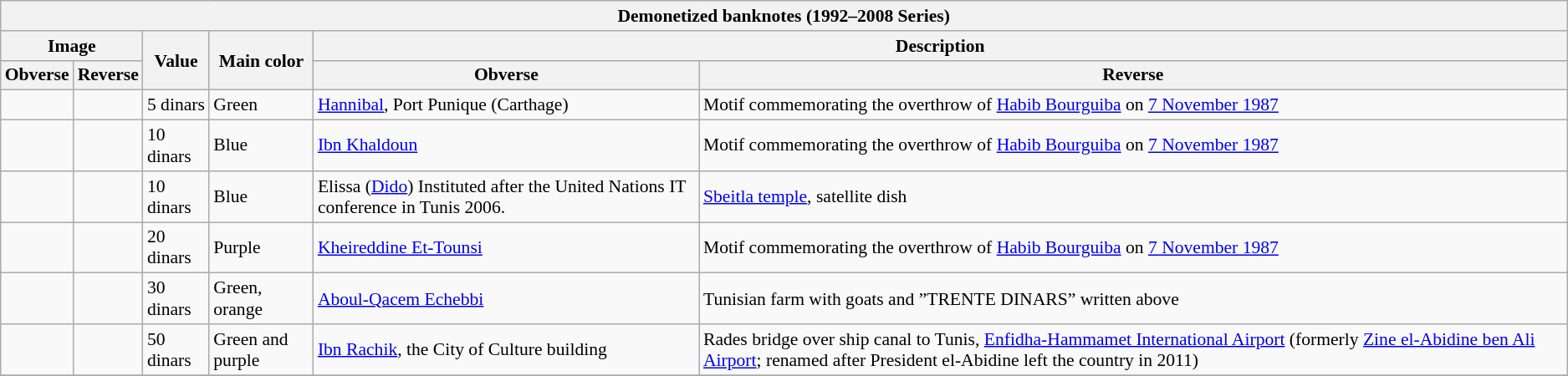<table class="wikitable" style="font-size: 90%">
<tr>
<th colspan="6">Demonetized banknotes (1992–2008 Series)</th>
</tr>
<tr>
<th colspan="2">Image</th>
<th rowspan="2">Value</th>
<th rowspan="2">Main color</th>
<th colspan="2">Description</th>
</tr>
<tr>
<th>Obverse</th>
<th>Reverse</th>
<th>Obverse</th>
<th>Reverse</th>
</tr>
<tr>
<td></td>
<td></td>
<td>5 dinars</td>
<td>Green</td>
<td><a href='#'>Hannibal</a>, Port Punique (Carthage)</td>
<td>Motif commemorating the overthrow of <a href='#'>Habib Bourguiba</a> on <a href='#'>7 November 1987</a></td>
</tr>
<tr>
<td></td>
<td></td>
<td>10 dinars</td>
<td>Blue</td>
<td><a href='#'>Ibn Khaldoun</a></td>
<td>Motif commemorating the overthrow of <a href='#'>Habib Bourguiba</a> on <a href='#'>7 November 1987</a></td>
</tr>
<tr>
<td></td>
<td></td>
<td>10 dinars</td>
<td>Blue</td>
<td>Elissa (<a href='#'>Dido</a>) Instituted after the United Nations IT conference in Tunis 2006.</td>
<td><a href='#'>Sbeitla temple</a>, satellite dish</td>
</tr>
<tr>
<td></td>
<td></td>
<td>20 dinars</td>
<td>Purple</td>
<td><a href='#'>Kheireddine Et-Tounsi</a></td>
<td>Motif commemorating the overthrow of <a href='#'>Habib Bourguiba</a> on <a href='#'>7 November 1987</a></td>
</tr>
<tr>
<td></td>
<td></td>
<td>30 dinars</td>
<td>Green, orange</td>
<td><a href='#'>Aboul-Qacem Echebbi</a></td>
<td>Tunisian farm with goats and ”TRENTE DINARS” written above</td>
</tr>
<tr>
<td></td>
<td></td>
<td>50 dinars</td>
<td>Green and purple</td>
<td><a href='#'>Ibn Rachik</a>, the City of Culture building</td>
<td>Rades bridge over ship canal to Tunis, <a href='#'>Enfidha-Hammamet International Airport</a> (formerly <a href='#'>Zine el-Abidine ben Ali Airport</a>; renamed after President el-Abidine left the country in 2011)</td>
</tr>
<tr>
</tr>
</table>
